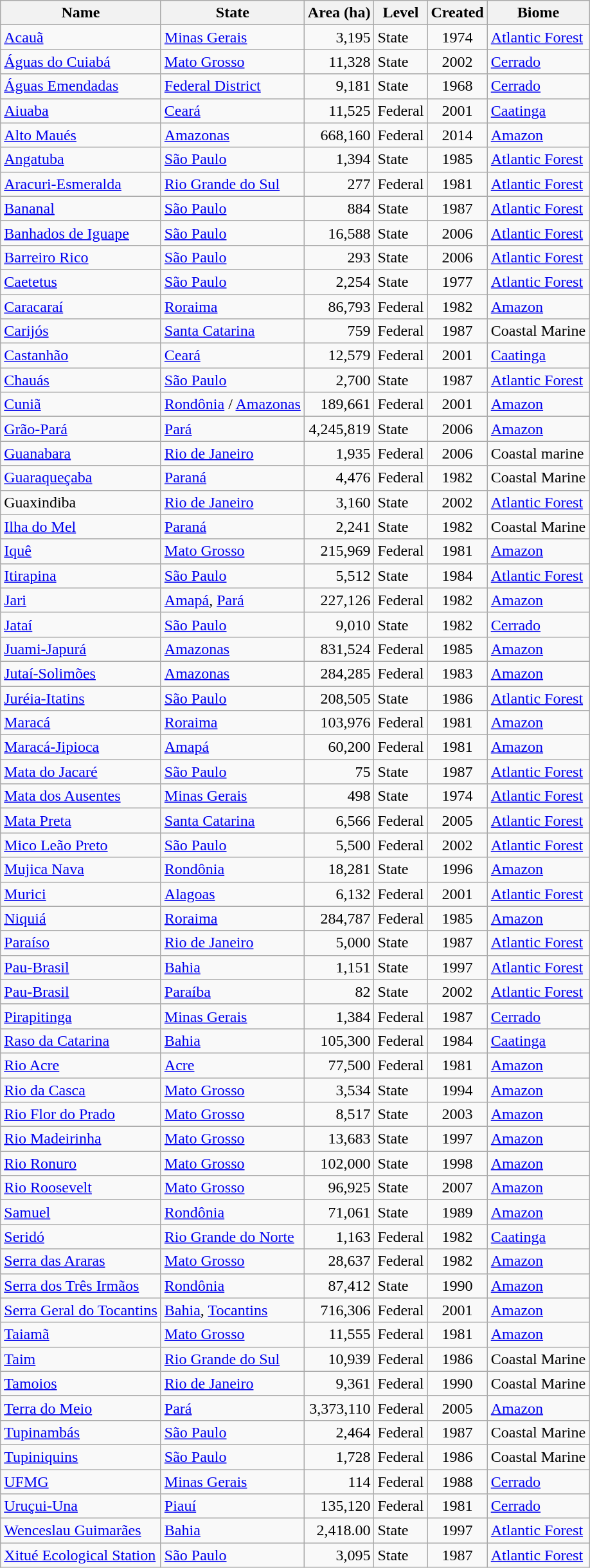<table class="wikitable sortable">
<tr>
<th>Name</th>
<th>State</th>
<th>Area (ha)</th>
<th>Level</th>
<th>Created</th>
<th>Biome</th>
</tr>
<tr>
<td><a href='#'>Acauã</a></td>
<td><a href='#'>Minas Gerais</a></td>
<td style="text-align:right;">3,195</td>
<td>State</td>
<td style="text-align:center;">1974</td>
<td><a href='#'>Atlantic Forest</a></td>
</tr>
<tr>
<td><a href='#'>Águas do Cuiabá</a></td>
<td><a href='#'>Mato Grosso</a></td>
<td style="text-align:right;">11,328</td>
<td>State</td>
<td style="text-align:center;">2002</td>
<td><a href='#'>Cerrado</a></td>
</tr>
<tr>
<td><a href='#'>Águas Emendadas</a></td>
<td><a href='#'>Federal District</a></td>
<td style="text-align:right;">9,181</td>
<td>State</td>
<td style="text-align:center;">1968</td>
<td><a href='#'>Cerrado</a></td>
</tr>
<tr>
<td><a href='#'>Aiuaba</a></td>
<td><a href='#'>Ceará</a></td>
<td style="text-align:right;">11,525</td>
<td>Federal</td>
<td style="text-align:center;">2001</td>
<td><a href='#'>Caatinga</a></td>
</tr>
<tr>
<td><a href='#'>Alto Maués</a></td>
<td><a href='#'>Amazonas</a></td>
<td style="text-align:right;">668,160</td>
<td>Federal</td>
<td style="text-align:center;">2014</td>
<td><a href='#'>Amazon</a></td>
</tr>
<tr>
<td><a href='#'>Angatuba</a></td>
<td><a href='#'>São Paulo</a></td>
<td style="text-align:right;">1,394</td>
<td>State</td>
<td style="text-align:center;">1985</td>
<td><a href='#'>Atlantic Forest</a></td>
</tr>
<tr>
<td><a href='#'>Aracuri-Esmeralda</a></td>
<td><a href='#'>Rio Grande do Sul</a></td>
<td style="text-align:right;">277</td>
<td>Federal</td>
<td style="text-align:center;">1981</td>
<td><a href='#'>Atlantic Forest</a></td>
</tr>
<tr>
<td><a href='#'>Bananal</a></td>
<td><a href='#'>São Paulo</a></td>
<td style="text-align:right;">884</td>
<td>State</td>
<td style="text-align:center;">1987</td>
<td><a href='#'>Atlantic Forest</a></td>
</tr>
<tr>
<td><a href='#'>Banhados de Iguape</a></td>
<td><a href='#'>São Paulo</a></td>
<td style="text-align:right;">16,588</td>
<td>State</td>
<td style="text-align:center;">2006</td>
<td><a href='#'>Atlantic Forest</a></td>
</tr>
<tr>
<td><a href='#'>Barreiro Rico</a></td>
<td><a href='#'>São Paulo</a></td>
<td style="text-align:right;">293</td>
<td>State</td>
<td style="text-align:center;">2006</td>
<td><a href='#'>Atlantic Forest</a></td>
</tr>
<tr>
<td><a href='#'>Caetetus</a></td>
<td><a href='#'>São Paulo</a></td>
<td style="text-align:right;">2,254</td>
<td>State</td>
<td style="text-align:center;">1977</td>
<td><a href='#'>Atlantic Forest</a></td>
</tr>
<tr>
<td><a href='#'>Caracaraí</a></td>
<td><a href='#'>Roraima</a></td>
<td style="text-align:right;">86,793</td>
<td>Federal</td>
<td style="text-align:center;">1982</td>
<td><a href='#'>Amazon</a></td>
</tr>
<tr>
<td><a href='#'>Carijós</a></td>
<td><a href='#'>Santa Catarina</a></td>
<td style="text-align:right;">759</td>
<td>Federal</td>
<td style="text-align:center;">1987</td>
<td>Coastal Marine</td>
</tr>
<tr>
<td><a href='#'>Castanhão</a></td>
<td><a href='#'>Ceará</a></td>
<td style="text-align:right;">12,579</td>
<td>Federal</td>
<td style="text-align:center;">2001</td>
<td><a href='#'>Caatinga</a></td>
</tr>
<tr>
<td><a href='#'>Chauás</a></td>
<td><a href='#'>São Paulo</a></td>
<td style="text-align:right;">2,700</td>
<td>State</td>
<td style="text-align:center;">1987</td>
<td><a href='#'>Atlantic Forest</a></td>
</tr>
<tr>
<td><a href='#'>Cuniã</a></td>
<td><a href='#'>Rondônia</a> / <a href='#'>Amazonas</a></td>
<td style="text-align:right;">189,661</td>
<td>Federal</td>
<td style="text-align:center;">2001</td>
<td><a href='#'>Amazon</a></td>
</tr>
<tr>
<td><a href='#'>Grão-Pará</a></td>
<td><a href='#'>Pará</a></td>
<td style="text-align:right;">4,245,819</td>
<td>State</td>
<td style="text-align:center;">2006</td>
<td><a href='#'>Amazon</a></td>
</tr>
<tr>
<td><a href='#'>Guanabara</a></td>
<td><a href='#'>Rio de Janeiro</a></td>
<td style="text-align:right;">1,935</td>
<td>Federal</td>
<td style="text-align:center;">2006</td>
<td>Coastal marine</td>
</tr>
<tr>
<td><a href='#'>Guaraqueçaba</a></td>
<td><a href='#'>Paraná</a></td>
<td style="text-align:right;">4,476</td>
<td>Federal</td>
<td style="text-align:center;">1982</td>
<td>Coastal Marine</td>
</tr>
<tr>
<td>Guaxindiba</td>
<td><a href='#'>Rio de Janeiro</a></td>
<td style ="text-align:right;">3,160</td>
<td>State</td>
<td style ="text-align:center;">2002</td>
<td><a href='#'>Atlantic Forest</a></td>
</tr>
<tr>
<td><a href='#'>Ilha do Mel</a></td>
<td><a href='#'>Paraná</a></td>
<td style="text-align:right;">2,241</td>
<td>State</td>
<td style="text-align:center;">1982</td>
<td>Coastal Marine</td>
</tr>
<tr>
<td><a href='#'>Iquê</a></td>
<td><a href='#'>Mato Grosso</a></td>
<td style="text-align:right;">215,969</td>
<td>Federal</td>
<td style="text-align:center;">1981</td>
<td><a href='#'>Amazon</a></td>
</tr>
<tr>
<td><a href='#'>Itirapina</a></td>
<td><a href='#'>São Paulo</a></td>
<td style="text-align:right;">5,512</td>
<td>State</td>
<td style="text-align:center;">1984</td>
<td><a href='#'>Atlantic Forest</a></td>
</tr>
<tr>
<td><a href='#'>Jari</a></td>
<td><a href='#'>Amapá</a>, <a href='#'>Pará</a></td>
<td style="text-align:right;">227,126</td>
<td>Federal</td>
<td style="text-align:center;">1982</td>
<td><a href='#'>Amazon</a></td>
</tr>
<tr>
<td><a href='#'>Jataí</a></td>
<td><a href='#'>São Paulo</a></td>
<td style="text-align:right;">9,010</td>
<td>State</td>
<td style="text-align:center;">1982</td>
<td><a href='#'>Cerrado</a></td>
</tr>
<tr>
<td><a href='#'>Juami-Japurá</a></td>
<td><a href='#'>Amazonas</a></td>
<td style="text-align:right;">831,524</td>
<td>Federal</td>
<td style="text-align:center;">1985</td>
<td><a href='#'>Amazon</a></td>
</tr>
<tr>
<td><a href='#'>Jutaí-Solimões</a></td>
<td><a href='#'>Amazonas</a></td>
<td style="text-align:right;">284,285</td>
<td>Federal</td>
<td style="text-align:center;">1983</td>
<td><a href='#'>Amazon</a></td>
</tr>
<tr>
<td><a href='#'>Juréia-Itatins</a></td>
<td><a href='#'>São Paulo</a></td>
<td style="text-align:right;">208,505</td>
<td>State</td>
<td style="text-align:center;">1986</td>
<td><a href='#'>Atlantic Forest</a></td>
</tr>
<tr>
<td><a href='#'>Maracá</a></td>
<td><a href='#'>Roraima</a></td>
<td style="text-align:right;">103,976</td>
<td>Federal</td>
<td style="text-align:center;">1981</td>
<td><a href='#'>Amazon</a></td>
</tr>
<tr>
<td><a href='#'>Maracá-Jipioca</a></td>
<td><a href='#'>Amapá</a></td>
<td style="text-align:right;">60,200</td>
<td>Federal</td>
<td style="text-align:center;">1981</td>
<td><a href='#'>Amazon</a></td>
</tr>
<tr>
<td><a href='#'>Mata do Jacaré</a></td>
<td><a href='#'>São Paulo</a></td>
<td style="text-align:right;">75</td>
<td>State</td>
<td style="text-align:center;">1987</td>
<td><a href='#'>Atlantic Forest</a></td>
</tr>
<tr>
<td><a href='#'>Mata dos Ausentes</a></td>
<td><a href='#'>Minas Gerais</a></td>
<td style="text-align:right;">498</td>
<td>State</td>
<td style="text-align:center;">1974</td>
<td><a href='#'>Atlantic Forest</a></td>
</tr>
<tr>
<td><a href='#'>Mata Preta</a></td>
<td><a href='#'>Santa Catarina</a></td>
<td style="text-align:right;">6,566</td>
<td>Federal</td>
<td style="text-align:center;">2005</td>
<td><a href='#'>Atlantic Forest</a></td>
</tr>
<tr>
<td><a href='#'>Mico Leão Preto</a></td>
<td><a href='#'>São Paulo</a></td>
<td style="text-align:right;">5,500</td>
<td>Federal</td>
<td style="text-align:center;">2002</td>
<td><a href='#'>Atlantic Forest</a></td>
</tr>
<tr>
<td><a href='#'>Mujica Nava</a></td>
<td><a href='#'>Rondônia</a></td>
<td style="text-align:right;">18,281</td>
<td>State</td>
<td style="text-align:center;">1996</td>
<td><a href='#'>Amazon</a></td>
</tr>
<tr>
<td><a href='#'>Murici</a></td>
<td><a href='#'>Alagoas</a></td>
<td style="text-align:right;">6,132</td>
<td>Federal</td>
<td style="text-align:center;">2001</td>
<td><a href='#'>Atlantic Forest</a></td>
</tr>
<tr>
<td><a href='#'>Niquiá</a></td>
<td><a href='#'>Roraima</a></td>
<td style="text-align:right;">284,787</td>
<td>Federal</td>
<td style="text-align:center;">1985</td>
<td><a href='#'>Amazon</a></td>
</tr>
<tr>
<td><a href='#'>Paraíso</a></td>
<td><a href='#'>Rio de Janeiro</a></td>
<td style="text-align:right;">5,000</td>
<td>State</td>
<td style="text-align:center;">1987</td>
<td><a href='#'>Atlantic Forest</a></td>
</tr>
<tr>
<td><a href='#'>Pau-Brasil</a></td>
<td><a href='#'>Bahia</a></td>
<td style="text-align:right;">1,151</td>
<td>State</td>
<td style="text-align:center;">1997</td>
<td><a href='#'>Atlantic Forest</a></td>
</tr>
<tr>
<td><a href='#'>Pau-Brasil</a></td>
<td><a href='#'>Paraíba</a></td>
<td style="text-align:right;">82</td>
<td>State</td>
<td style="text-align:center;">2002</td>
<td><a href='#'>Atlantic Forest</a></td>
</tr>
<tr>
<td><a href='#'>Pirapitinga</a></td>
<td><a href='#'>Minas Gerais</a></td>
<td style="text-align:right;">1,384</td>
<td>Federal</td>
<td style="text-align:center;">1987</td>
<td><a href='#'>Cerrado</a></td>
</tr>
<tr>
<td><a href='#'>Raso da Catarina</a></td>
<td><a href='#'>Bahia</a></td>
<td style="text-align:right;">105,300</td>
<td>Federal</td>
<td style="text-align:center;">1984</td>
<td><a href='#'>Caatinga</a></td>
</tr>
<tr>
<td><a href='#'>Rio Acre</a></td>
<td><a href='#'>Acre</a></td>
<td style="text-align:right;">77,500</td>
<td>Federal</td>
<td style="text-align:center;">1981</td>
<td><a href='#'>Amazon</a></td>
</tr>
<tr>
<td><a href='#'>Rio da Casca</a></td>
<td><a href='#'>Mato Grosso</a></td>
<td style="text-align:right;">3,534</td>
<td>State</td>
<td style="text-align:center;">1994</td>
<td><a href='#'>Amazon</a></td>
</tr>
<tr>
<td><a href='#'>Rio Flor do Prado</a></td>
<td><a href='#'>Mato Grosso</a></td>
<td style="text-align:right;">8,517</td>
<td>State</td>
<td style="text-align:center;">2003</td>
<td><a href='#'>Amazon</a></td>
</tr>
<tr>
<td><a href='#'>Rio Madeirinha</a></td>
<td><a href='#'>Mato Grosso</a></td>
<td style="text-align:right;">13,683</td>
<td>State</td>
<td style="text-align:center;">1997</td>
<td><a href='#'>Amazon</a></td>
</tr>
<tr>
<td><a href='#'>Rio Ronuro</a></td>
<td><a href='#'>Mato Grosso</a></td>
<td style="text-align:right;">102,000</td>
<td>State</td>
<td style="text-align:center;">1998</td>
<td><a href='#'>Amazon</a></td>
</tr>
<tr>
<td><a href='#'>Rio Roosevelt</a></td>
<td><a href='#'>Mato Grosso</a></td>
<td style="text-align:right;">96,925</td>
<td>State</td>
<td style="text-align:center;">2007</td>
<td><a href='#'>Amazon</a></td>
</tr>
<tr>
<td><a href='#'>Samuel</a></td>
<td><a href='#'>Rondônia</a></td>
<td style="text-align:right;">71,061</td>
<td>State</td>
<td style="text-align:center;">1989</td>
<td><a href='#'>Amazon</a></td>
</tr>
<tr>
<td><a href='#'>Seridó</a></td>
<td><a href='#'>Rio Grande do Norte</a></td>
<td style="text-align:right;">1,163</td>
<td>Federal</td>
<td style="text-align:center;">1982</td>
<td><a href='#'>Caatinga</a></td>
</tr>
<tr>
<td><a href='#'>Serra das Araras</a></td>
<td><a href='#'>Mato Grosso</a></td>
<td style="text-align:right;">28,637</td>
<td>Federal</td>
<td style="text-align:center;">1982</td>
<td><a href='#'>Amazon</a></td>
</tr>
<tr>
<td><a href='#'>Serra dos Três Irmãos</a></td>
<td><a href='#'>Rondônia</a></td>
<td style="text-align:right;">87,412</td>
<td>State</td>
<td style="text-align:center;">1990</td>
<td><a href='#'>Amazon</a></td>
</tr>
<tr>
<td><a href='#'>Serra Geral do Tocantins</a></td>
<td><a href='#'>Bahia</a>, <a href='#'>Tocantins</a></td>
<td style="text-align:right;">716,306</td>
<td>Federal</td>
<td style="text-align:center;">2001</td>
<td><a href='#'>Amazon</a></td>
</tr>
<tr>
<td><a href='#'>Taiamã</a></td>
<td><a href='#'>Mato Grosso</a></td>
<td style="text-align:right;">11,555</td>
<td>Federal</td>
<td style="text-align:center;">1981</td>
<td><a href='#'>Amazon</a></td>
</tr>
<tr>
<td><a href='#'>Taim</a></td>
<td><a href='#'>Rio Grande do Sul</a></td>
<td style="text-align:right;">10,939</td>
<td>Federal</td>
<td style="text-align:center;">1986</td>
<td>Coastal Marine</td>
</tr>
<tr>
<td><a href='#'>Tamoios</a></td>
<td><a href='#'>Rio de Janeiro</a></td>
<td style="text-align:right;">9,361</td>
<td>Federal</td>
<td style="text-align:center;">1990</td>
<td>Coastal Marine</td>
</tr>
<tr>
<td><a href='#'>Terra do Meio</a></td>
<td><a href='#'>Pará</a></td>
<td style="text-align:right;">3,373,110</td>
<td>Federal</td>
<td style="text-align:center;">2005</td>
<td><a href='#'>Amazon</a></td>
</tr>
<tr>
<td><a href='#'>Tupinambás</a></td>
<td><a href='#'>São Paulo</a></td>
<td style="text-align:right;">2,464</td>
<td>Federal</td>
<td style="text-align:center;">1987</td>
<td>Coastal Marine</td>
</tr>
<tr>
<td><a href='#'>Tupiniquins</a></td>
<td><a href='#'>São Paulo</a></td>
<td style="text-align:right;">1,728</td>
<td>Federal</td>
<td style="text-align:center;">1986</td>
<td>Coastal Marine</td>
</tr>
<tr>
<td><a href='#'>UFMG</a></td>
<td><a href='#'>Minas Gerais</a></td>
<td style="text-align:right;">114</td>
<td>Federal</td>
<td style="text-align:center;">1988</td>
<td><a href='#'>Cerrado</a></td>
</tr>
<tr>
<td><a href='#'>Uruçui-Una</a></td>
<td><a href='#'>Piauí</a></td>
<td style="text-align:right;">135,120</td>
<td>Federal</td>
<td style="text-align:center;">1981</td>
<td><a href='#'>Cerrado</a></td>
</tr>
<tr>
<td><a href='#'>Wenceslau Guimarães</a></td>
<td><a href='#'>Bahia</a></td>
<td style="text-align:right;">2,418.00</td>
<td>State</td>
<td style="text-align:center;">1997</td>
<td><a href='#'>Atlantic Forest</a></td>
</tr>
<tr>
<td><a href='#'>Xitué Ecological Station</a></td>
<td><a href='#'>São Paulo</a></td>
<td style="text-align:right;">3,095</td>
<td>State</td>
<td style="text-align:center;">1987</td>
<td><a href='#'>Atlantic Forest</a></td>
</tr>
</table>
